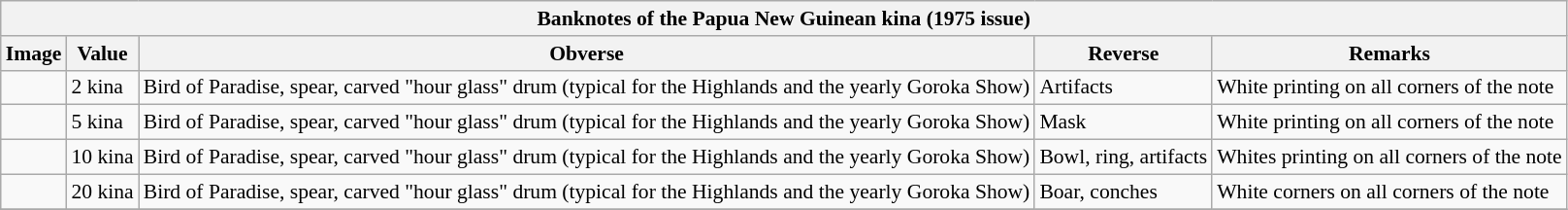<table class="wikitable" style="font-size: 90%">
<tr>
<th colspan="5">Banknotes of the Papua New Guinean kina (1975 issue)</th>
</tr>
<tr>
<th>Image</th>
<th>Value</th>
<th>Obverse</th>
<th>Reverse</th>
<th>Remarks</th>
</tr>
<tr>
<td></td>
<td>2 kina</td>
<td>Bird of Paradise, spear, carved "hour glass" drum (typical for the Highlands and the yearly Goroka Show)</td>
<td>Artifacts</td>
<td>White printing on all corners of the note</td>
</tr>
<tr>
<td></td>
<td>5 kina</td>
<td>Bird of Paradise, spear, carved "hour glass" drum (typical for the Highlands and the yearly Goroka Show)</td>
<td>Mask</td>
<td>White printing on all corners of the note</td>
</tr>
<tr>
<td></td>
<td>10 kina</td>
<td>Bird of Paradise, spear, carved "hour glass" drum (typical for the Highlands and the yearly Goroka Show)</td>
<td>Bowl, ring, artifacts</td>
<td>Whites printing on all corners of the note</td>
</tr>
<tr>
<td></td>
<td>20 kina</td>
<td>Bird of Paradise, spear, carved "hour glass" drum (typical for the Highlands and the yearly Goroka Show)</td>
<td>Boar, conches</td>
<td>White corners on all corners of the note</td>
</tr>
<tr>
</tr>
</table>
